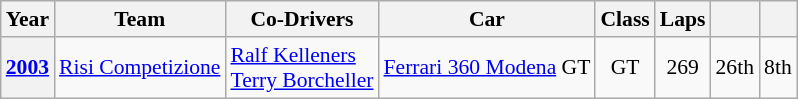<table class="wikitable" style="text-align:center; font-size:90%">
<tr>
<th>Year</th>
<th>Team</th>
<th>Co-Drivers</th>
<th>Car</th>
<th>Class</th>
<th>Laps</th>
<th></th>
<th></th>
</tr>
<tr>
<th><a href='#'>2003</a></th>
<td align="left"> <a href='#'>Risi Competizione</a></td>
<td align="left"> <a href='#'>Ralf Kelleners</a><br> <a href='#'>Terry Borcheller</a></td>
<td align="left"><a href='#'>Ferrari 360 Modena</a> GT</td>
<td>GT</td>
<td>269</td>
<td>26th</td>
<td>8th</td>
</tr>
</table>
